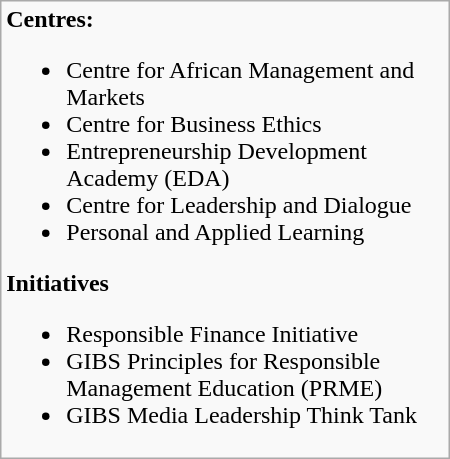<table class="wikitable floatright" | width="300">
<tr>
<td colspan="1"><strong>Centres:</strong><br><ul><li>Centre for African Management and Markets</li><li>Centre for Business Ethics</li><li>Entrepreneurship Development Academy (EDA)</li><li>Centre for Leadership and Dialogue</li><li>Personal and Applied Learning</li></ul><strong>Initiatives</strong><ul><li>Responsible Finance Initiative</li><li>GIBS Principles for Responsible Management Education (PRME)</li><li>GIBS Media Leadership Think Tank</li></ul></td>
</tr>
</table>
